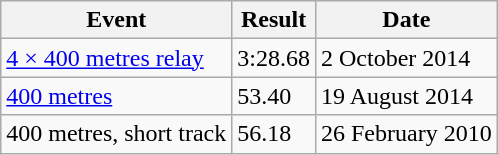<table class="wikitable">
<tr>
<th>Event</th>
<th>Result</th>
<th>Date</th>
</tr>
<tr>
<td><a href='#'>4 × 400 metres relay</a></td>
<td>3:28.68</td>
<td>2 October 2014</td>
</tr>
<tr>
<td><a href='#'>400 metres</a></td>
<td>53.40</td>
<td>19 August 2014</td>
</tr>
<tr>
<td>400 metres, short track</td>
<td>56.18</td>
<td>26 February 2010</td>
</tr>
</table>
